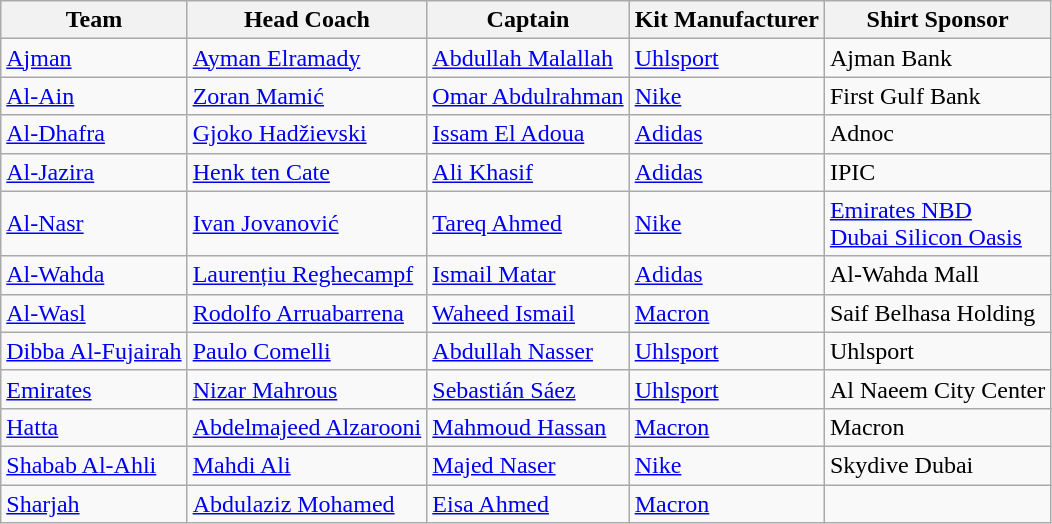<table class="wikitable sortable" style="text-align: left;">
<tr>
<th>Team</th>
<th>Head Coach</th>
<th>Captain</th>
<th>Kit Manufacturer</th>
<th>Shirt Sponsor</th>
</tr>
<tr>
<td><a href='#'>Ajman</a></td>
<td> <a href='#'>Ayman Elramady</a></td>
<td> <a href='#'>Abdullah Malallah</a></td>
<td><a href='#'>Uhlsport</a></td>
<td>Ajman Bank</td>
</tr>
<tr>
<td><a href='#'>Al-Ain</a></td>
<td> <a href='#'>Zoran Mamić</a></td>
<td> <a href='#'>Omar Abdulrahman</a></td>
<td><a href='#'>Nike</a></td>
<td>First Gulf Bank</td>
</tr>
<tr>
<td><a href='#'>Al-Dhafra</a></td>
<td> <a href='#'>Gjoko Hadžievski</a></td>
<td> <a href='#'>Issam El Adoua</a></td>
<td><a href='#'>Adidas</a></td>
<td>Adnoc</td>
</tr>
<tr>
<td><a href='#'>Al-Jazira</a></td>
<td> <a href='#'>Henk ten Cate</a></td>
<td> <a href='#'>Ali Khasif</a></td>
<td><a href='#'>Adidas</a></td>
<td>IPIC</td>
</tr>
<tr>
<td><a href='#'>Al-Nasr</a></td>
<td> <a href='#'>Ivan Jovanović</a></td>
<td> <a href='#'>Tareq Ahmed</a></td>
<td><a href='#'>Nike</a></td>
<td><a href='#'>Emirates NBD</a><br><a href='#'>Dubai Silicon Oasis</a></td>
</tr>
<tr>
<td><a href='#'>Al-Wahda</a></td>
<td> <a href='#'>Laurențiu Reghecampf</a></td>
<td> <a href='#'>Ismail Matar</a></td>
<td><a href='#'>Adidas</a></td>
<td>Al-Wahda Mall</td>
</tr>
<tr>
<td><a href='#'>Al-Wasl</a></td>
<td> <a href='#'>Rodolfo Arruabarrena</a></td>
<td> <a href='#'>Waheed Ismail</a></td>
<td><a href='#'>Macron</a></td>
<td>Saif Belhasa Holding</td>
</tr>
<tr>
<td><a href='#'>Dibba Al-Fujairah</a></td>
<td> <a href='#'>Paulo Comelli</a></td>
<td> <a href='#'>Abdullah Nasser</a></td>
<td><a href='#'>Uhlsport</a></td>
<td>Uhlsport</td>
</tr>
<tr>
<td><a href='#'>Emirates</a></td>
<td> <a href='#'>Nizar Mahrous</a></td>
<td> <a href='#'>Sebastián Sáez</a></td>
<td><a href='#'>Uhlsport</a></td>
<td>Al Naeem City Center</td>
</tr>
<tr>
<td><a href='#'>Hatta</a></td>
<td> <a href='#'>Abdelmajeed Alzarooni</a></td>
<td> <a href='#'>Mahmoud Hassan</a></td>
<td><a href='#'>Macron</a></td>
<td>Macron</td>
</tr>
<tr>
<td><a href='#'>Shabab Al-Ahli</a></td>
<td> <a href='#'>Mahdi Ali</a></td>
<td> <a href='#'>Majed Naser</a></td>
<td><a href='#'>Nike</a></td>
<td>Skydive Dubai</td>
</tr>
<tr>
<td><a href='#'>Sharjah</a></td>
<td> <a href='#'>Abdulaziz Mohamed</a></td>
<td> <a href='#'>Eisa Ahmed</a></td>
<td><a href='#'>Macron</a></td>
<td></td>
</tr>
</table>
